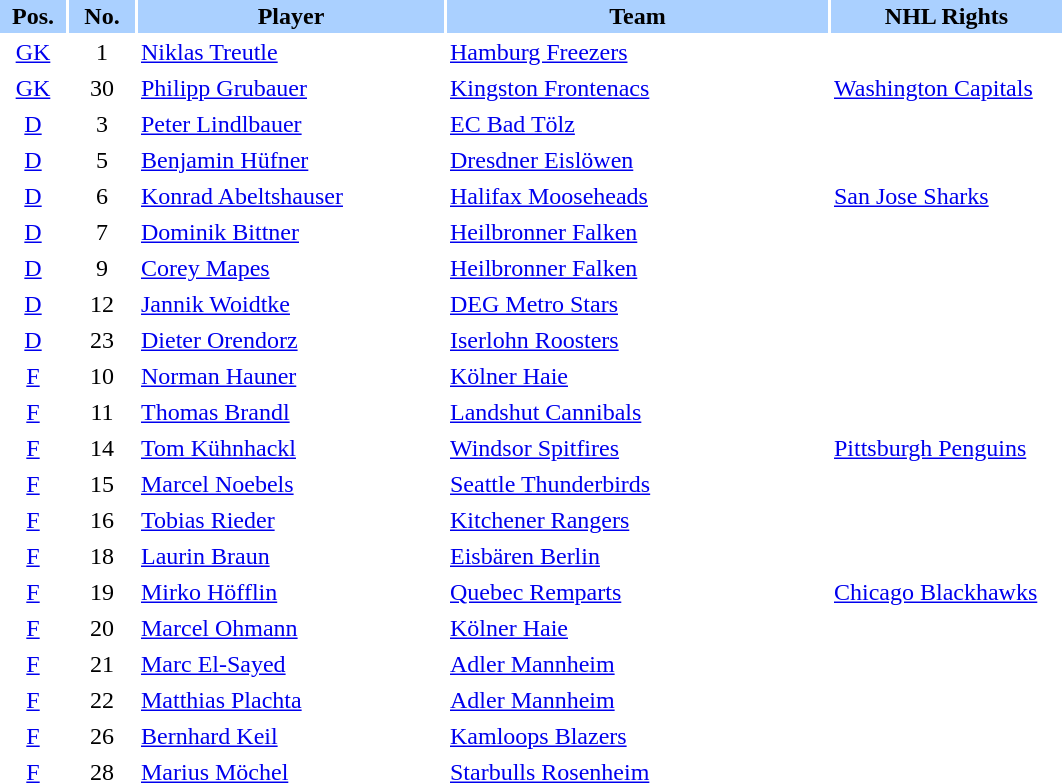<table border="0" cellspacing="2" cellpadding="2">
<tr bgcolor=AAD0FF>
<th width=40>Pos.</th>
<th width=40>No.</th>
<th width=200>Player</th>
<th width=250>Team</th>
<th width=150>NHL Rights</th>
</tr>
<tr>
<td style="text-align:center;"><a href='#'>GK</a></td>
<td style="text-align:center;">1</td>
<td><a href='#'>Niklas Treutle</a></td>
<td> <a href='#'>Hamburg Freezers</a></td>
<td></td>
</tr>
<tr>
<td style="text-align:center;"><a href='#'>GK</a></td>
<td style="text-align:center;">30</td>
<td><a href='#'>Philipp Grubauer</a></td>
<td> <a href='#'>Kingston Frontenacs</a></td>
<td><a href='#'>Washington Capitals</a></td>
</tr>
<tr>
<td style="text-align:center;"><a href='#'>D</a></td>
<td style="text-align:center;">3</td>
<td><a href='#'>Peter Lindlbauer</a></td>
<td> <a href='#'>EC Bad Tölz</a></td>
<td></td>
</tr>
<tr>
<td style="text-align:center;"><a href='#'>D</a></td>
<td style="text-align:center;">5</td>
<td><a href='#'>Benjamin Hüfner</a></td>
<td> <a href='#'>Dresdner Eislöwen</a></td>
<td></td>
</tr>
<tr>
<td style="text-align:center;"><a href='#'>D</a></td>
<td style="text-align:center;">6</td>
<td><a href='#'>Konrad Abeltshauser</a></td>
<td> <a href='#'>Halifax Mooseheads</a></td>
<td><a href='#'>San Jose Sharks</a></td>
</tr>
<tr>
<td style="text-align:center;"><a href='#'>D</a></td>
<td style="text-align:center;">7</td>
<td><a href='#'>Dominik Bittner</a></td>
<td> <a href='#'>Heilbronner Falken</a></td>
<td></td>
</tr>
<tr>
<td style="text-align:center;"><a href='#'>D</a></td>
<td style="text-align:center;">9</td>
<td><a href='#'>Corey Mapes</a></td>
<td> <a href='#'>Heilbronner Falken</a></td>
<td></td>
</tr>
<tr>
<td style="text-align:center;"><a href='#'>D</a></td>
<td style="text-align:center;">12</td>
<td><a href='#'>Jannik Woidtke</a></td>
<td> <a href='#'>DEG Metro Stars</a></td>
<td></td>
</tr>
<tr>
<td style="text-align:center;"><a href='#'>D</a></td>
<td style="text-align:center;">23</td>
<td><a href='#'>Dieter Orendorz</a></td>
<td> <a href='#'>Iserlohn Roosters</a></td>
<td></td>
</tr>
<tr>
<td style="text-align:center;"><a href='#'>F</a></td>
<td style="text-align:center;">10</td>
<td><a href='#'>Norman Hauner</a></td>
<td> <a href='#'>Kölner Haie</a></td>
<td></td>
</tr>
<tr>
<td style="text-align:center;"><a href='#'>F</a></td>
<td style="text-align:center;">11</td>
<td><a href='#'>Thomas Brandl</a></td>
<td> <a href='#'>Landshut Cannibals</a></td>
<td></td>
</tr>
<tr>
<td style="text-align:center;"><a href='#'>F</a></td>
<td style="text-align:center;">14</td>
<td><a href='#'>Tom Kühnhackl</a></td>
<td> <a href='#'>Windsor Spitfires</a></td>
<td><a href='#'>Pittsburgh Penguins</a></td>
</tr>
<tr>
<td style="text-align:center;"><a href='#'>F</a></td>
<td style="text-align:center;">15</td>
<td><a href='#'>Marcel Noebels</a></td>
<td> <a href='#'>Seattle Thunderbirds</a></td>
<td></td>
</tr>
<tr>
<td style="text-align:center;"><a href='#'>F</a></td>
<td style="text-align:center;">16</td>
<td><a href='#'>Tobias Rieder</a></td>
<td> <a href='#'>Kitchener Rangers</a></td>
<td></td>
</tr>
<tr>
<td style="text-align:center;"><a href='#'>F</a></td>
<td style="text-align:center;">18</td>
<td><a href='#'>Laurin Braun</a></td>
<td> <a href='#'>Eisbären Berlin</a></td>
<td></td>
</tr>
<tr>
<td style="text-align:center;"><a href='#'>F</a></td>
<td style="text-align:center;">19</td>
<td><a href='#'>Mirko Höfflin</a></td>
<td> <a href='#'>Quebec Remparts</a></td>
<td><a href='#'>Chicago Blackhawks</a></td>
</tr>
<tr>
<td style="text-align:center;"><a href='#'>F</a></td>
<td style="text-align:center;">20</td>
<td><a href='#'>Marcel Ohmann</a></td>
<td> <a href='#'>Kölner Haie</a></td>
<td></td>
</tr>
<tr>
<td style="text-align:center;"><a href='#'>F</a></td>
<td style="text-align:center;">21</td>
<td><a href='#'>Marc El-Sayed</a></td>
<td> <a href='#'>Adler Mannheim</a></td>
<td></td>
</tr>
<tr>
<td style="text-align:center;"><a href='#'>F</a></td>
<td style="text-align:center;">22</td>
<td><a href='#'>Matthias Plachta</a></td>
<td> <a href='#'>Adler Mannheim</a></td>
<td></td>
</tr>
<tr>
<td style="text-align:center;"><a href='#'>F</a></td>
<td style="text-align:center;">26</td>
<td><a href='#'>Bernhard Keil</a></td>
<td> <a href='#'>Kamloops Blazers</a></td>
<td></td>
</tr>
<tr>
<td style="text-align:center;"><a href='#'>F</a></td>
<td style="text-align:center;">28</td>
<td><a href='#'>Marius Möchel</a></td>
<td> <a href='#'>Starbulls Rosenheim</a></td>
<td></td>
</tr>
</table>
